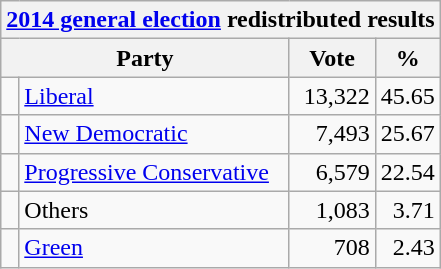<table class="wikitable">
<tr>
<th colspan="4"><a href='#'>2014 general election</a> redistributed results</th>
</tr>
<tr>
<th bgcolor="#DDDDFF" width="130px" colspan="2">Party</th>
<th bgcolor="#DDDDFF" width="50px">Vote</th>
<th bgcolor="#DDDDFF" width="30px">%</th>
</tr>
<tr>
<td> </td>
<td><a href='#'>Liberal</a></td>
<td align=right>13,322</td>
<td align=right>45.65</td>
</tr>
<tr>
<td> </td>
<td><a href='#'>New Democratic</a></td>
<td align=right>7,493</td>
<td align=right>25.67</td>
</tr>
<tr>
<td> </td>
<td><a href='#'>Progressive Conservative</a></td>
<td align=right>6,579</td>
<td align=right>22.54</td>
</tr>
<tr>
<td> </td>
<td>Others</td>
<td align=right>1,083</td>
<td align=right>3.71</td>
</tr>
<tr>
<td> </td>
<td><a href='#'>Green</a></td>
<td align=right>708</td>
<td align=right>2.43</td>
</tr>
</table>
